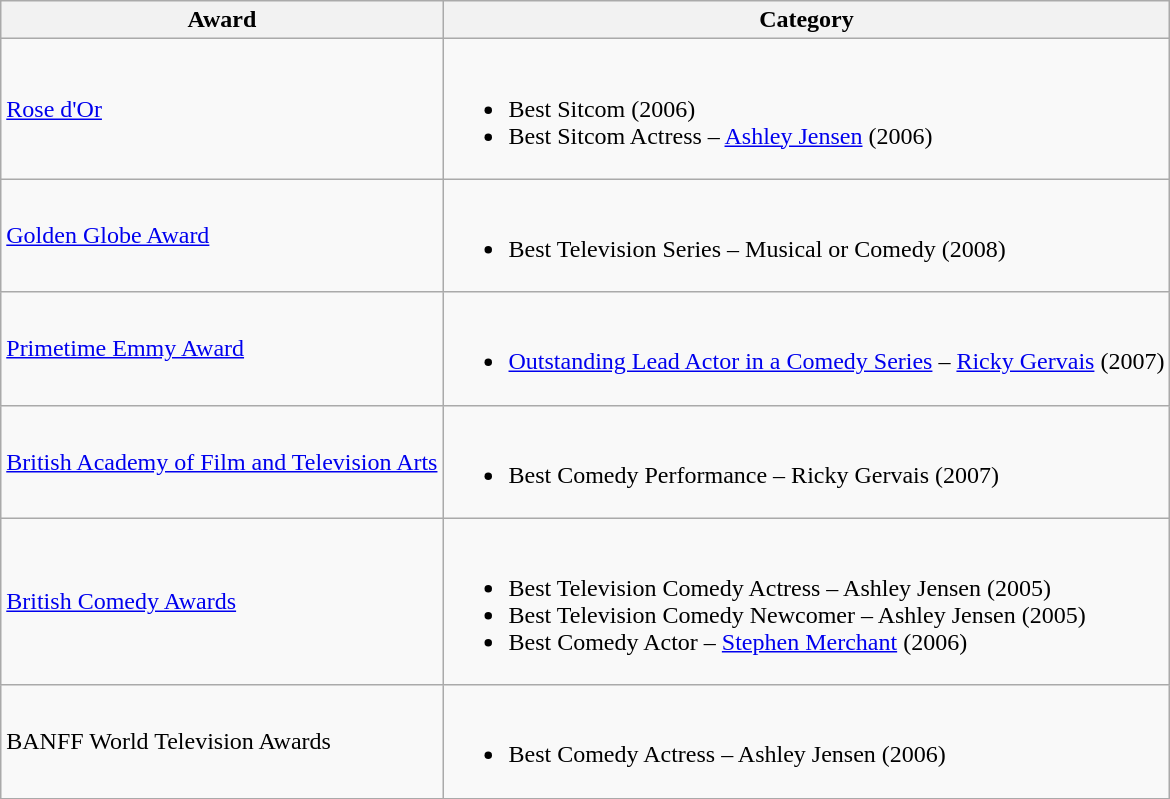<table class="wikitable">
<tr>
<th>Award</th>
<th>Category</th>
</tr>
<tr>
<td><a href='#'>Rose d'Or</a></td>
<td><br><ul><li>Best Sitcom (2006)</li><li>Best Sitcom Actress – <a href='#'>Ashley Jensen</a> (2006)</li></ul></td>
</tr>
<tr>
<td><a href='#'>Golden Globe Award</a></td>
<td><br><ul><li>Best Television Series – Musical or Comedy (2008)</li></ul></td>
</tr>
<tr>
<td><a href='#'>Primetime Emmy Award</a></td>
<td><br><ul><li><a href='#'>Outstanding Lead Actor in a Comedy Series</a> – <a href='#'>Ricky Gervais</a> (2007)</li></ul></td>
</tr>
<tr>
<td><a href='#'>British Academy of Film and Television Arts</a></td>
<td><br><ul><li>Best Comedy Performance – Ricky Gervais (2007)</li></ul></td>
</tr>
<tr>
<td><a href='#'>British Comedy Awards</a></td>
<td><br><ul><li>Best Television Comedy Actress – Ashley Jensen (2005)</li><li>Best Television Comedy Newcomer – Ashley Jensen (2005)</li><li>Best Comedy Actor – <a href='#'>Stephen Merchant</a> (2006)</li></ul></td>
</tr>
<tr>
<td>BANFF World Television Awards</td>
<td><br><ul><li>Best Comedy Actress – Ashley Jensen (2006)</li></ul></td>
</tr>
</table>
